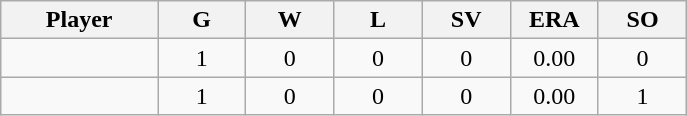<table class="wikitable sortable">
<tr>
<th bgcolor="#DDDDFF" width="16%">Player</th>
<th bgcolor="#DDDDFF" width="9%">G</th>
<th bgcolor="#DDDDFF" width="9%">W</th>
<th bgcolor="#DDDDFF" width="9%">L</th>
<th bgcolor="#DDDDFF" width="9%">SV</th>
<th bgcolor="#DDDDFF" width="9%">ERA</th>
<th bgcolor="#DDDDFF" width="9%">SO</th>
</tr>
<tr align="center">
<td></td>
<td>1</td>
<td>0</td>
<td>0</td>
<td>0</td>
<td>0.00</td>
<td>0</td>
</tr>
<tr align="center">
<td></td>
<td>1</td>
<td>0</td>
<td>0</td>
<td>0</td>
<td>0.00</td>
<td>1</td>
</tr>
</table>
